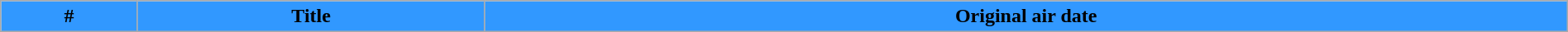<table class="wikitable plainrowheaders" style="width:100%; margin:auto;">
<tr>
<th style="background-color: #3198FF;">#</th>
<th style="background-color: #3198FF;">Title</th>
<th style="background-color: #3198FF;">Original air date<br>




</th>
</tr>
</table>
